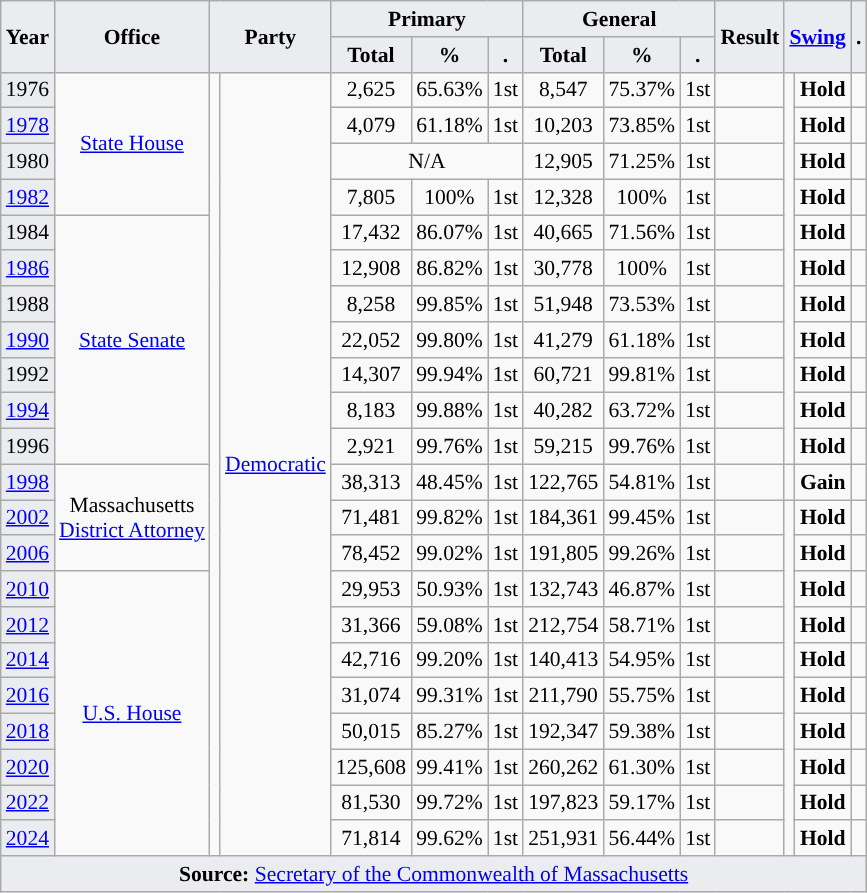<table class="wikitable" style="font-size:90%; text-align:center;">
<tr>
<th style="background-color:#EAECF0;" rowspan=2>Year</th>
<th style="background-color:#EAECF0;" rowspan=2>Office</th>
<th style="background-color:#EAECF0;" colspan=2 rowspan=2>Party</th>
<th style="background-color:#EAECF0;" colspan=3>Primary</th>
<th style="background-color:#EAECF0;" colspan=3>General</th>
<th style="background-color:#EAECF0;" rowspan=2>Result</th>
<th style="background-color:#EAECF0;" colspan=2 rowspan=2><a href='#'>Swing</a></th>
<th style="background-color:#EAECF0;" rowspan=2>.</th>
</tr>
<tr>
<th style="background-color:#EAECF0;">Total</th>
<th style="background-color:#EAECF0;">%</th>
<th style="background-color:#EAECF0;">.</th>
<th style="background-color:#EAECF0;">Total</th>
<th style="background-color:#EAECF0;">%</th>
<th style="background-color:#EAECF0;">.</th>
</tr>
<tr>
<td style="background-color:#EAECF0;">1976</td>
<td rowspan=4><a href='#'>State House</a></td>
<td rowspan="22" style="background-color:"></td>
<td rowspan="22"><a href='#'>Democratic</a></td>
<td>2,625</td>
<td>65.63%</td>
<td>1st</td>
<td>8,547</td>
<td>75.37%</td>
<td>1st</td>
<td></td>
<td rowspan="11" style="background-color:"></td>
<td><strong>Hold</strong></td>
<td></td>
</tr>
<tr>
<td style="background-color:#EAECF0;"><a href='#'>1978</a></td>
<td>4,079</td>
<td>61.18%</td>
<td>1st</td>
<td>10,203</td>
<td>73.85%</td>
<td>1st</td>
<td></td>
<td><strong>Hold</strong></td>
<td></td>
</tr>
<tr>
<td style="background-color:#EAECF0;">1980</td>
<td colspan=3>N/A</td>
<td>12,905</td>
<td>71.25%</td>
<td>1st</td>
<td></td>
<td><strong>Hold</strong></td>
<td></td>
</tr>
<tr>
<td style="background-color:#EAECF0;"><a href='#'>1982</a></td>
<td>7,805</td>
<td>100%</td>
<td>1st</td>
<td>12,328</td>
<td>100%</td>
<td>1st</td>
<td></td>
<td><strong>Hold</strong></td>
<td></td>
</tr>
<tr>
<td style="background-color:#EAECF0;">1984</td>
<td rowspan=7><a href='#'>State Senate</a></td>
<td>17,432</td>
<td>86.07%</td>
<td>1st</td>
<td>40,665</td>
<td>71.56%</td>
<td>1st</td>
<td></td>
<td><strong>Hold</strong></td>
<td></td>
</tr>
<tr>
<td style="background-color:#EAECF0;"><a href='#'>1986</a></td>
<td>12,908</td>
<td>86.82%</td>
<td>1st</td>
<td>30,778</td>
<td>100%</td>
<td>1st</td>
<td></td>
<td><strong>Hold</strong></td>
<td></td>
</tr>
<tr>
<td style="background-color:#EAECF0;">1988</td>
<td>8,258</td>
<td>99.85%</td>
<td>1st</td>
<td>51,948</td>
<td>73.53%</td>
<td>1st</td>
<td></td>
<td><strong>Hold</strong></td>
<td></td>
</tr>
<tr>
<td style="background-color:#EAECF0;"><a href='#'>1990</a></td>
<td>22,052</td>
<td>99.80%</td>
<td>1st</td>
<td>41,279</td>
<td>61.18%</td>
<td>1st</td>
<td></td>
<td><strong>Hold</strong></td>
<td></td>
</tr>
<tr>
<td style="background-color:#EAECF0;">1992</td>
<td>14,307</td>
<td>99.94%</td>
<td>1st</td>
<td>60,721</td>
<td>99.81%</td>
<td>1st</td>
<td></td>
<td><strong>Hold</strong></td>
<td></td>
</tr>
<tr>
<td style="background-color:#EAECF0;"><a href='#'>1994</a></td>
<td>8,183</td>
<td>99.88%</td>
<td>1st</td>
<td>40,282</td>
<td>63.72%</td>
<td>1st</td>
<td></td>
<td><strong>Hold</strong></td>
<td></td>
</tr>
<tr>
<td style="background-color:#EAECF0;">1996</td>
<td>2,921</td>
<td>99.76%</td>
<td>1st</td>
<td>59,215</td>
<td>99.76%</td>
<td>1st</td>
<td></td>
<td><strong>Hold</strong></td>
<td></td>
</tr>
<tr>
<td style="background-color:#EAECF0;"><a href='#'>1998</a></td>
<td rowspan=3>Massachusetts<br><a href='#'>District Attorney</a></td>
<td>38,313</td>
<td>48.45%</td>
<td>1st</td>
<td>122,765</td>
<td>54.81%</td>
<td>1st</td>
<td></td>
<td style="background-color:"></td>
<td><strong>Gain</strong></td>
<td></td>
</tr>
<tr>
<td style="background-color:#EAECF0;"><a href='#'>2002</a></td>
<td>71,481</td>
<td>99.82%</td>
<td>1st</td>
<td>184,361</td>
<td>99.45%</td>
<td>1st</td>
<td></td>
<td rowspan="10" style="background-color:"></td>
<td><strong>Hold</strong></td>
<td></td>
</tr>
<tr>
<td style="background-color:#EAECF0;"><a href='#'>2006</a></td>
<td>78,452</td>
<td>99.02%</td>
<td>1st</td>
<td>191,805</td>
<td>99.26%</td>
<td>1st</td>
<td></td>
<td><strong>Hold</strong></td>
<td></td>
</tr>
<tr>
<td style="background-color:#EAECF0;"><a href='#'>2010</a></td>
<td rowspan="8"><a href='#'>U.S. House</a></td>
<td>29,953</td>
<td>50.93%</td>
<td>1st</td>
<td>132,743</td>
<td>46.87%</td>
<td>1st</td>
<td></td>
<td><strong>Hold</strong></td>
<td></td>
</tr>
<tr>
<td style="background-color:#EAECF0;"><a href='#'>2012</a></td>
<td>31,366</td>
<td>59.08%</td>
<td>1st</td>
<td>212,754</td>
<td>58.71%</td>
<td>1st</td>
<td></td>
<td><strong>Hold</strong></td>
<td></td>
</tr>
<tr>
<td style="background-color:#EAECF0;"><a href='#'>2014</a></td>
<td>42,716</td>
<td>99.20%</td>
<td>1st</td>
<td>140,413</td>
<td>54.95%</td>
<td>1st</td>
<td></td>
<td><strong>Hold</strong></td>
<td></td>
</tr>
<tr>
<td style="background-color:#EAECF0;"><a href='#'>2016</a></td>
<td>31,074</td>
<td>99.31%</td>
<td>1st</td>
<td>211,790</td>
<td>55.75%</td>
<td>1st</td>
<td></td>
<td><strong>Hold</strong></td>
<td></td>
</tr>
<tr>
<td style="background-color:#EAECF0;"><a href='#'>2018</a></td>
<td>50,015</td>
<td>85.27%</td>
<td>1st</td>
<td>192,347</td>
<td>59.38%</td>
<td>1st</td>
<td></td>
<td><strong>Hold</strong></td>
<td></td>
</tr>
<tr>
<td style="background-color:#EAECF0;"><a href='#'>2020</a></td>
<td>125,608</td>
<td>99.41%</td>
<td>1st</td>
<td>260,262</td>
<td>61.30%</td>
<td>1st</td>
<td></td>
<td><strong>Hold</strong></td>
<td></td>
</tr>
<tr>
<td style="background-color:#EAECF0;"><a href='#'>2022</a></td>
<td>81,530</td>
<td>99.72%</td>
<td>1st</td>
<td>197,823</td>
<td>59.17%</td>
<td>1st</td>
<td></td>
<td><strong>Hold</strong></td>
<td></td>
</tr>
<tr>
<td style="background-color:#EAECF0;"><a href='#'>2024</a></td>
<td>71,814</td>
<td>99.62%</td>
<td>1st</td>
<td>251,931</td>
<td>56.44%</td>
<td>1st</td>
<td></td>
<td><strong>Hold</strong></td>
<td></td>
</tr>
<tr>
<td style="background-color:#EAECF0;" colspan=14><strong>Source:</strong> <a href='#'>Secretary of the Commonwealth of Massachusetts</a>  </td>
</tr>
</table>
